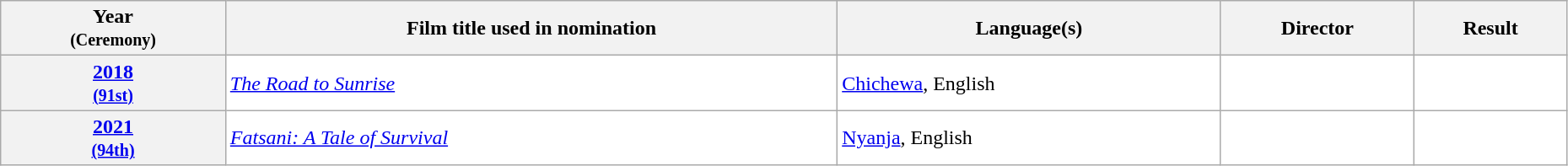<table class="wikitable sortable" width="98%" style="background:#ffffff;">
<tr>
<th>Year<br><small>(Ceremony)</small></th>
<th>Film title used in nomination</th>
<th>Language(s)</th>
<th>Director</th>
<th>Result</th>
</tr>
<tr>
<th align="center"><a href='#'>2018</a><br><small><a href='#'>(91st)</a></small></th>
<td><em><a href='#'>The Road to Sunrise</a></em></td>
<td><a href='#'>Chichewa</a>, English</td>
<td></td>
<td></td>
</tr>
<tr>
<th align="center"><a href='#'>2021</a><br><small><a href='#'>(94th)</a></small></th>
<td><em><a href='#'>Fatsani: A Tale of Survival</a></em></td>
<td><a href='#'>Nyanja</a>, English</td>
<td></td>
<td></td>
</tr>
</table>
